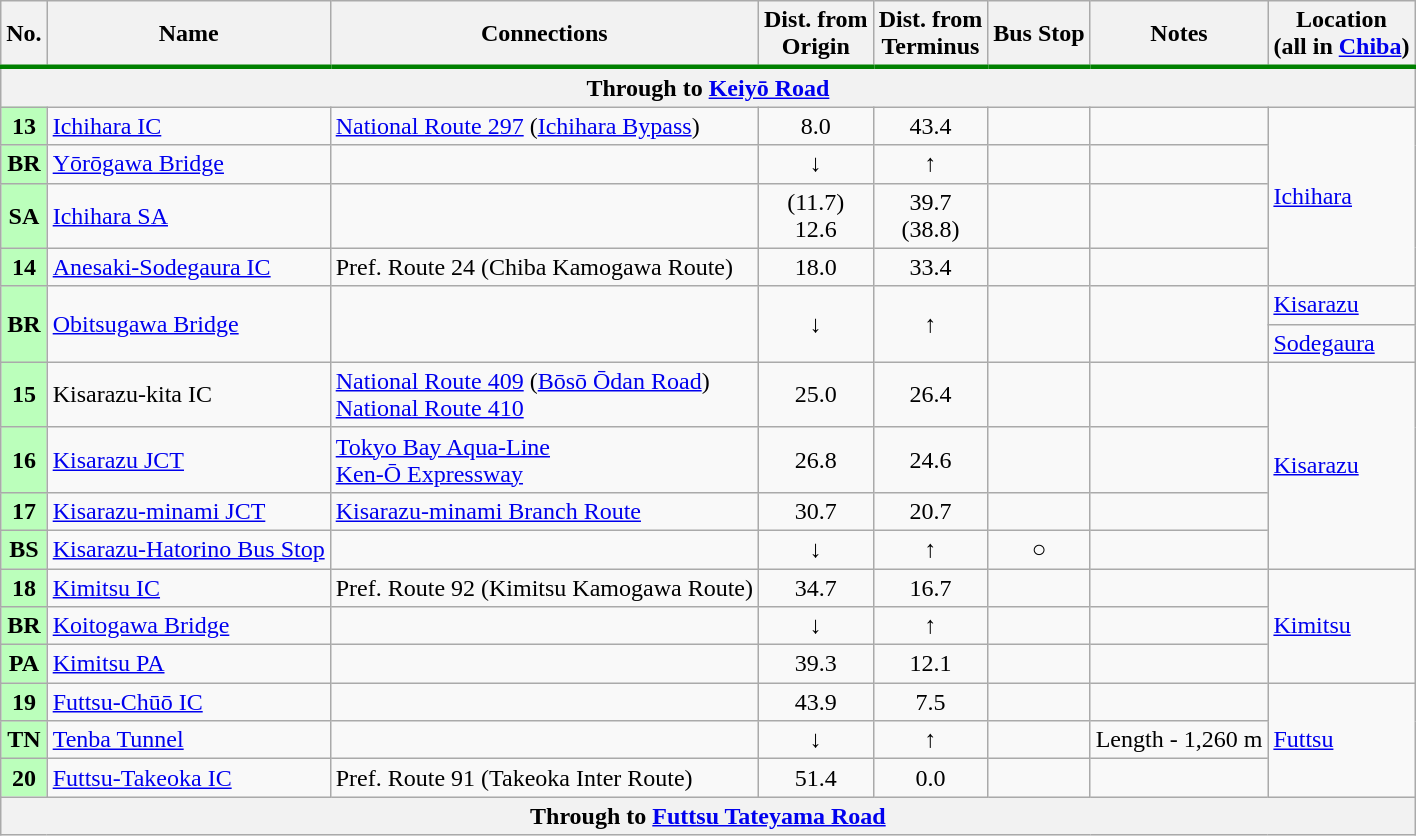<table class="wikitable">
<tr>
<th style="border-bottom:3px solid green;">No.</th>
<th style="border-bottom:3px solid green;">Name</th>
<th style="border-bottom:3px solid green;">Connections</th>
<th style="border-bottom:3px solid green;">Dist. from<br>Origin</th>
<th style="border-bottom:3px solid green;">Dist. from<br>Terminus</th>
<th style="border-bottom:3px solid green;">Bus Stop</th>
<th style="border-bottom:3px solid green;">Notes</th>
<th style="border-bottom:3px solid green;">Location<br>(all in <a href='#'>Chiba</a>)</th>
</tr>
<tr>
<th colspan="8" style="text-align: center;"><strong>Through to  <a href='#'>Keiyō Road</a></strong></th>
</tr>
<tr>
<th style="background-color: #BFB;">13</th>
<td><a href='#'>Ichihara IC</a></td>
<td> <a href='#'>National Route 297</a> (<a href='#'>Ichihara Bypass</a>)</td>
<td style="text-align: center;">8.0</td>
<td style="text-align: center;">43.4</td>
<td style="text-align: center;"></td>
<td></td>
<td rowspan="4"><a href='#'>Ichihara</a></td>
</tr>
<tr>
<th style="background-color: #BFB;">BR</th>
<td><a href='#'>Yōrōgawa Bridge</a></td>
<td></td>
<td style="text-align: center;">↓</td>
<td style="text-align: center;">↑</td>
<td style="text-align: center;"></td>
<td></td>
</tr>
<tr>
<th style="background-color: #BFB;">SA</th>
<td><a href='#'>Ichihara SA</a></td>
<td></td>
<td style="text-align: center;">(11.7)<br>12.6</td>
<td style="text-align: center;">39.7<br>(38.8)</td>
<td style="text-align: center;"></td>
<td></td>
</tr>
<tr>
<th style="background-color: #BFB;">14</th>
<td><a href='#'>Anesaki-Sodegaura IC</a></td>
<td>Pref. Route 24 (Chiba Kamogawa Route)</td>
<td style="text-align: center;">18.0</td>
<td style="text-align: center;">33.4</td>
<td style="text-align: center;"></td>
<td></td>
</tr>
<tr>
<th rowspan="2" style="background-color: #BFB;">BR</th>
<td rowspan="2"><a href='#'>Obitsugawa Bridge</a></td>
<td rowspan="2"></td>
<td rowspan="2" style="text-align: center;">↓</td>
<td rowspan="2" style="text-align: center;">↑</td>
<td rowspan="2" style="text-align: center;"></td>
<td rowspan="2"></td>
<td><a href='#'>Kisarazu</a></td>
</tr>
<tr>
<td><a href='#'>Sodegaura</a></td>
</tr>
<tr>
<th style="background-color: #BFB;">15</th>
<td>Kisarazu-kita IC</td>
<td> <a href='#'>National Route 409</a> (<a href='#'>Bōsō Ōdan Road</a>)<br> <a href='#'>National Route 410</a></td>
<td style="text-align: center;">25.0</td>
<td style="text-align: center;">26.4</td>
<td style="text-align: center;"></td>
<td></td>
<td rowspan="4"><a href='#'>Kisarazu</a></td>
</tr>
<tr>
<th style="background-color: #BFB;">16</th>
<td><a href='#'>Kisarazu JCT</a></td>
<td> <a href='#'>Tokyo Bay Aqua-Line</a><br> <a href='#'>Ken-Ō Expressway</a></td>
<td style="text-align: center;">26.8</td>
<td style="text-align: center;">24.6</td>
<td style="text-align: center;"></td>
<td></td>
</tr>
<tr>
<th style="background-color: #BFB;">17</th>
<td><a href='#'>Kisarazu-minami JCT</a></td>
<td> <a href='#'>Kisarazu-minami Branch Route</a></td>
<td style="text-align: center;">30.7</td>
<td style="text-align: center;">20.7</td>
<td style="text-align: center;"></td>
<td></td>
</tr>
<tr>
<th style="background-color: #BFB;">BS</th>
<td><a href='#'>Kisarazu-Hatorino Bus Stop</a></td>
<td></td>
<td style="text-align: center;">↓</td>
<td style="text-align: center;">↑</td>
<td style="text-align: center;">○</td>
<td></td>
</tr>
<tr>
<th style="background-color: #BFB;">18</th>
<td><a href='#'>Kimitsu IC</a></td>
<td>Pref. Route 92 (Kimitsu Kamogawa Route)</td>
<td style="text-align: center;">34.7</td>
<td style="text-align: center;">16.7</td>
<td style="text-align: center;"></td>
<td></td>
<td rowspan="3"><a href='#'>Kimitsu</a></td>
</tr>
<tr>
<th style="background-color: #BFB;">BR</th>
<td><a href='#'>Koitogawa Bridge</a></td>
<td></td>
<td style="text-align: center;">↓</td>
<td style="text-align: center;">↑</td>
<td style="text-align: center;"></td>
<td></td>
</tr>
<tr>
<th style="background-color: #BFB;">PA</th>
<td><a href='#'>Kimitsu PA</a></td>
<td></td>
<td style="text-align: center;">39.3</td>
<td style="text-align: center;">12.1</td>
<td style="text-align: center;"></td>
<td></td>
</tr>
<tr>
<th style="background-color: #BFB;">19</th>
<td><a href='#'>Futtsu-Chūō IC</a></td>
<td></td>
<td style="text-align: center;">43.9</td>
<td style="text-align: center;">7.5</td>
<td style="text-align: center;"></td>
<td></td>
<td rowspan="3"><a href='#'>Futtsu</a></td>
</tr>
<tr>
<th style="background-color: #BFB;">TN</th>
<td><a href='#'>Tenba Tunnel</a></td>
<td></td>
<td style="text-align: center;">↓</td>
<td style="text-align: center;">↑</td>
<td style="text-align: center;"></td>
<td>Length - 1,260 m</td>
</tr>
<tr>
<th style="background-color: #BFB;">20</th>
<td><a href='#'>Futtsu-Takeoka IC</a></td>
<td>Pref. Route 91 (Takeoka Inter Route)</td>
<td style="text-align: center;">51.4</td>
<td style="text-align: center;">0.0</td>
<td style="text-align: center;"></td>
<td></td>
</tr>
<tr>
<th colspan="8" style="text-align: center;"><strong>Through to  <a href='#'>Futtsu Tateyama Road</a></strong></th>
</tr>
</table>
